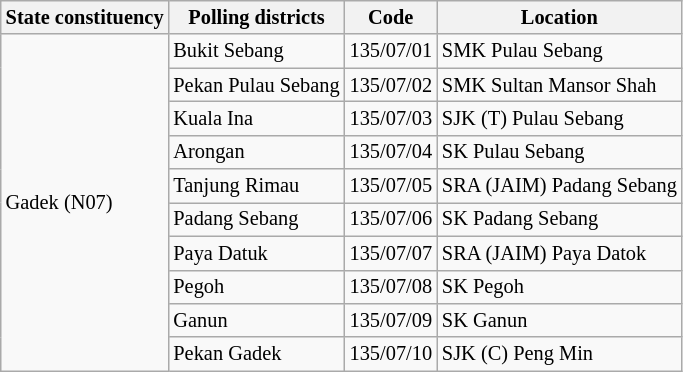<table class="wikitable sortable mw-collapsible" style="white-space:nowrap;font-size:85%">
<tr>
<th>State constituency</th>
<th>Polling districts</th>
<th>Code</th>
<th>Location</th>
</tr>
<tr>
<td rowspan="10">Gadek (N07)</td>
<td>Bukit Sebang</td>
<td>135/07/01</td>
<td>SMK Pulau Sebang</td>
</tr>
<tr>
<td>Pekan Pulau Sebang</td>
<td>135/07/02</td>
<td>SMK Sultan Mansor Shah</td>
</tr>
<tr>
<td>Kuala Ina</td>
<td>135/07/03</td>
<td>SJK (T) Pulau Sebang</td>
</tr>
<tr>
<td>Arongan</td>
<td>135/07/04</td>
<td>SK Pulau Sebang</td>
</tr>
<tr>
<td>Tanjung Rimau</td>
<td>135/07/05</td>
<td>SRA (JAIM) Padang Sebang</td>
</tr>
<tr>
<td>Padang Sebang</td>
<td>135/07/06</td>
<td>SK Padang Sebang</td>
</tr>
<tr>
<td>Paya Datuk</td>
<td>135/07/07</td>
<td>SRA (JAIM) Paya Datok</td>
</tr>
<tr>
<td>Pegoh</td>
<td>135/07/08</td>
<td>SK Pegoh</td>
</tr>
<tr>
<td>Ganun</td>
<td>135/07/09</td>
<td>SK Ganun</td>
</tr>
<tr>
<td>Pekan Gadek</td>
<td>135/07/10</td>
<td>SJK (C) Peng Min</td>
</tr>
</table>
